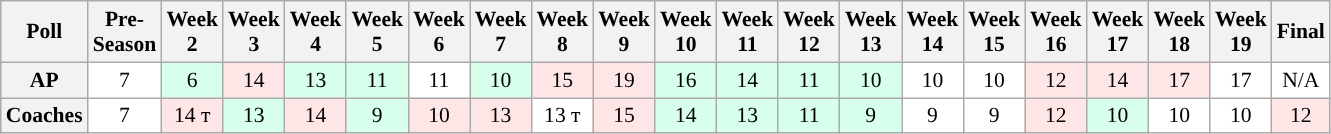<table class="wikitable" style="white-space:nowrap;font-size:90%">
<tr>
<th>Poll</th>
<th>Pre-<br>Season</th>
<th>Week<br>2</th>
<th>Week<br>3</th>
<th>Week<br>4</th>
<th>Week<br>5</th>
<th>Week<br>6</th>
<th>Week<br>7</th>
<th>Week<br>8</th>
<th>Week<br>9</th>
<th>Week<br>10</th>
<th>Week<br>11</th>
<th>Week<br>12</th>
<th>Week<br>13</th>
<th>Week<br>14</th>
<th>Week<br>15</th>
<th>Week<br>16</th>
<th>Week<br>17</th>
<th>Week<br>18</th>
<th>Week<br>19</th>
<th>Final</th>
</tr>
<tr style="text-align:center;">
<th>AP</th>
<td style="background:#FFF;">7</td>
<td style="background:#D8FFEB;">6</td>
<td style="background:#FFE6E6;">14</td>
<td style="background:#D8FFEB;">13</td>
<td style="background:#D8FFEB;">11</td>
<td style="background:#FFF;">11</td>
<td style="background:#D8FFEB;">10</td>
<td style="background:#FFE6E6;">15</td>
<td style="background:#FFE6E6;">19</td>
<td style="background:#D8FFEB;">16</td>
<td style="background:#D8FFEB;">14</td>
<td style="background:#D8FFEB;">11</td>
<td style="background:#D8FFEB;">10</td>
<td style="background:#FFF;">10</td>
<td style="background:#FFF;">10</td>
<td style="background:#FFE6E6;">12</td>
<td style="background:#FFE6E6;">14</td>
<td style="background:#FFE6E6;">17</td>
<td style="background:#FFF;">17</td>
<td style="background:#FFF;">N/A</td>
</tr>
<tr style="text-align:center;">
<th>Coaches</th>
<td style="background:#FFF;">7</td>
<td style="background:#FFE6E6;">14 т</td>
<td style="background:#D8FFEB;">13</td>
<td style="background:#FFE6E6;">14</td>
<td style="background:#D8FFEB;">9</td>
<td style="background:#FFE6E6;">10</td>
<td style="background:#FFE6E6;">13</td>
<td style="background:#FFF;">13 т</td>
<td style="background:#FFE6E6;">15</td>
<td style="background:#D8FFEB;">14</td>
<td style="background:#D8FFEB;">13</td>
<td style="background:#D8FFEB;">11</td>
<td style="background:#D8FFEB;">9</td>
<td style="background:#FFF;">9</td>
<td style="background:#FFF;">9</td>
<td style="background:#FFE6E6;">12</td>
<td style="background:#D8FFEB;">10</td>
<td style="background:#FFF;">10</td>
<td style="background:#FFF;">10</td>
<td style="background:#FFE6E6;">12</td>
</tr>
</table>
